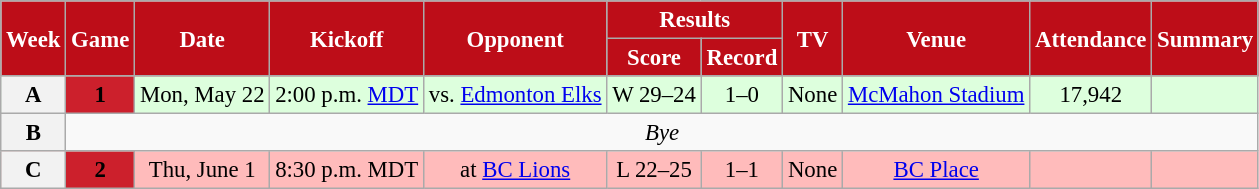<table class="wikitable" style="font-size: 95%;">
<tr>
<th style="background:#BD0D18;color:#FFFFFF;" rowspan=2>Week</th>
<th style="background:#BD0D18;color:#FFFFFF;" rowspan=2>Game</th>
<th style="background:#BD0D18;color:#FFFFFF;" rowspan=2>Date</th>
<th style="background:#BD0D18;color:#FFFFFF;" rowspan=2>Kickoff</th>
<th style="background:#BD0D18;color:#FFFFFF;" rowspan=2>Opponent</th>
<th style="background:#BD0D18;color:#FFFFFF;" colspan=2>Results</th>
<th style="background:#BD0D18;color:#FFFFFF;" rowspan=2>TV</th>
<th style="background:#BD0D18;color:#FFFFFF;" rowspan=2>Venue</th>
<th style="background:#BD0D18;color:#FFFFFF;" rowspan=2>Attendance</th>
<th style="background:#BD0D18;color:#FFFFFF;" rowspan=2>Summary</th>
</tr>
<tr>
<th style="background:#BD0D18;color:#FFFFFF;">Score</th>
<th style="background:#BD0D18;color:#FFFFFF;">Record</th>
</tr>
<tr align="center" bgcolor="ddffdd">
<th align="center"><strong>A</strong></th>
<th style="text-align:center; background:#CC202C;"><span><strong>1</strong></span></th>
<td align="center">Mon, May 22</td>
<td align="center">2:00 p.m. <a href='#'>MDT</a></td>
<td align="center">vs. <a href='#'>Edmonton Elks</a></td>
<td align="center">W 29–24</td>
<td align="center">1–0</td>
<td align="center">None</td>
<td align="center"><a href='#'>McMahon Stadium</a></td>
<td align="center">17,942</td>
<td align="center"></td>
</tr>
<tr align="center"= bgcolor="">
<th align="center"><strong>B</strong></th>
<td colspan=10 align="center" valign="middle"><em>Bye</em></td>
</tr>
<tr align="center" bgcolor="ffbbbb">
<th align="center"><strong>C</strong></th>
<th style="text-align:center; background:#CC202C;"><span><strong>2</strong></span></th>
<td align="center">Thu, June 1</td>
<td align="center">8:30 p.m. MDT</td>
<td align="center">at <a href='#'>BC Lions</a></td>
<td align="center">L 22–25</td>
<td align="center">1–1</td>
<td align="center">None</td>
<td align="center"><a href='#'>BC Place</a></td>
<td align="center"></td>
<td align="center"></td>
</tr>
</table>
